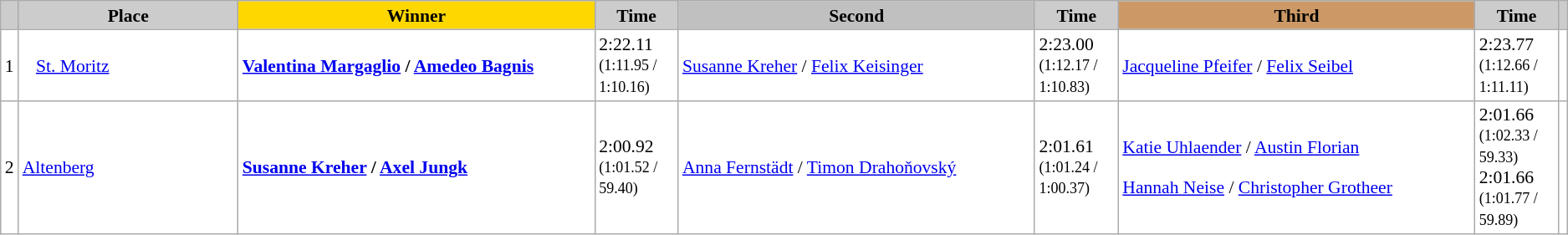<table class="wikitable plainrowheaders" style="background:#fff; font-size:90%; line-height:16px; border:grey solid 1px; border-collapse:collapse;">
<tr>
<th scope="col" style="background:#ccc; width=10 px;"></th>
<th scope="col" style="background:#ccc; width:170px;">Place</th>
<th scope="col" style="background:gold; width:280px;">Winner</th>
<th scope="col" style="background:#ccc; width:60px;">Time</th>
<th scope="col" style="background:silver; width:280px;">Second</th>
<th scope="col" style="background:#ccc; width:60px;">Time</th>
<th scope="col" style="background:#c96; width:280px;">Third</th>
<th scope="col" style="background:#ccc; width:60px;">Time</th>
<th scope="col" style="background:#ccc; width=10 px;"></th>
</tr>
<tr>
<td style="text-align:center">1</td>
<td>   <a href='#'>St. Moritz</a></td>
<td> <strong><a href='#'>Valentina Margaglio</a> / <a href='#'>Amedeo Bagnis</a></strong></td>
<td>2:22.11<br><small>(1:11.95 / 1:10.16)</small></td>
<td> <a href='#'>Susanne Kreher</a> / <a href='#'>Felix Keisinger</a></td>
<td>2:23.00<br><small>(1:12.17 / 1:10.83)</small></td>
<td> <a href='#'>Jacqueline Pfeifer</a> / <a href='#'>Felix Seibel</a></td>
<td>2:23.77<br><small>(1:12.66 / 1:11.11)</small></td>
<td></td>
</tr>
<tr>
<td style="text-align:center">2</td>
<td> <a href='#'>Altenberg</a></td>
<td> <strong><a href='#'>Susanne Kreher</a> / <a href='#'>Axel Jungk</a></strong></td>
<td>2:00.92<br><small>(1:01.52 / 59.40)</small></td>
<td> <a href='#'>Anna Fernstädt</a> / <a href='#'>Timon Drahoňovský</a></td>
<td>2:01.61<br><small>(1:01.24 / 1:00.37)</small></td>
<td> <a href='#'>Katie Uhlaender</a> / <a href='#'>Austin Florian</a><br><br> <a href='#'>Hannah Neise</a> / <a href='#'>Christopher Grotheer</a></td>
<td>2:01.66<br><small>(1:02.33 / 59.33)</small><br>2:01.66<br><small>(1:01.77 / 59.89)</small></td>
<td></td>
</tr>
</table>
